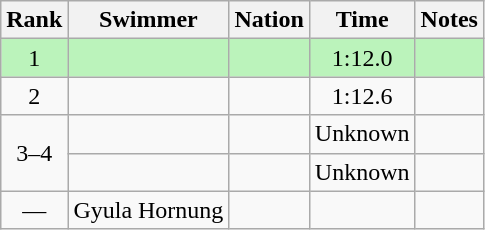<table class="wikitable sortable" style="text-align:center">
<tr>
<th>Rank</th>
<th>Swimmer</th>
<th>Nation</th>
<th>Time</th>
<th>Notes</th>
</tr>
<tr bgcolor=BBF3BB>
<td>1</td>
<td align=left></td>
<td align=left></td>
<td>1:12.0</td>
<td></td>
</tr>
<tr>
<td>2</td>
<td align=left></td>
<td align=left></td>
<td>1:12.6</td>
<td></td>
</tr>
<tr>
<td rowspan=2>3–4</td>
<td align=left></td>
<td align=left></td>
<td data-sort-value=5:00.0>Unknown</td>
<td></td>
</tr>
<tr>
<td align=left></td>
<td align=left></td>
<td data-sort-value=5:00.0>Unknown</td>
<td></td>
</tr>
<tr>
<td data-sort-value=5>—</td>
<td align=left data-sort-value="Hornung, Gyula">Gyula Hornung</td>
<td align=left></td>
<td data-sort-value=6:00.0></td>
<td></td>
</tr>
</table>
